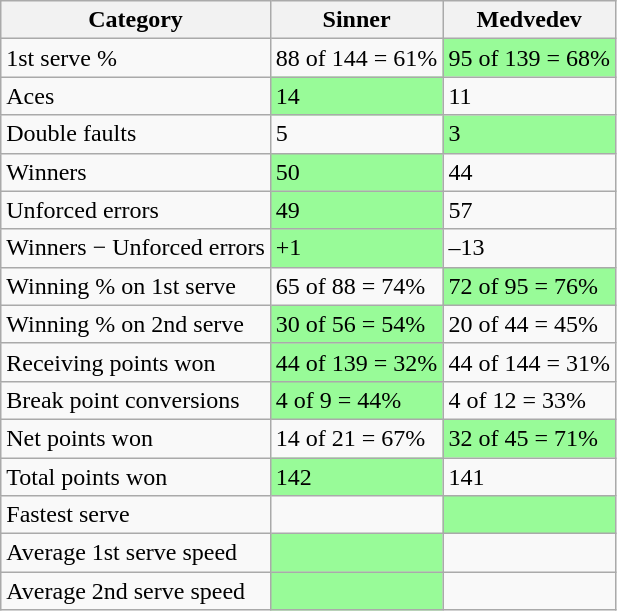<table class="wikitable">
<tr>
<th>Category</th>
<th>Sinner</th>
<th>Medvedev</th>
</tr>
<tr>
<td>1st serve %</td>
<td>88 of 144 = 61%</td>
<td bgcolor=98fb98>95 of 139 = 68%</td>
</tr>
<tr>
<td>Aces</td>
<td bgcolor=98fb98>14</td>
<td>11</td>
</tr>
<tr>
<td>Double faults</td>
<td>5</td>
<td bgcolor=98fb98>3</td>
</tr>
<tr>
<td>Winners</td>
<td bgcolor=98fb98>50</td>
<td>44</td>
</tr>
<tr>
<td>Unforced errors</td>
<td bgcolor=98fb98>49</td>
<td>57</td>
</tr>
<tr>
<td>Winners − Unforced errors</td>
<td bgcolor=98fb98>+1</td>
<td>–13</td>
</tr>
<tr>
<td>Winning % on 1st serve</td>
<td>65 of 88 = 74%</td>
<td bgcolor=98fb98>72 of 95 = 76%</td>
</tr>
<tr>
<td>Winning % on 2nd serve</td>
<td bgcolor=98fb98>30 of 56 = 54%</td>
<td>20 of 44 = 45%</td>
</tr>
<tr>
<td>Receiving points won</td>
<td bgcolor=98fb98>44 of 139 = 32%</td>
<td>44 of 144 = 31%</td>
</tr>
<tr>
<td>Break point conversions</td>
<td bgcolor=98fb98>4 of 9 = 44%</td>
<td>4 of 12 = 33%</td>
</tr>
<tr>
<td>Net points won</td>
<td>14 of 21 = 67%</td>
<td bgcolor=98fb98>32 of 45 = 71%</td>
</tr>
<tr>
<td>Total points won</td>
<td bgcolor=98fb98>142</td>
<td>141</td>
</tr>
<tr>
<td>Fastest serve</td>
<td></td>
<td bgcolor=98fb98></td>
</tr>
<tr>
<td>Average 1st serve speed</td>
<td bgcolor=98fb98></td>
<td></td>
</tr>
<tr>
<td>Average 2nd serve speed</td>
<td bgcolor=98fb98></td>
<td></td>
</tr>
</table>
